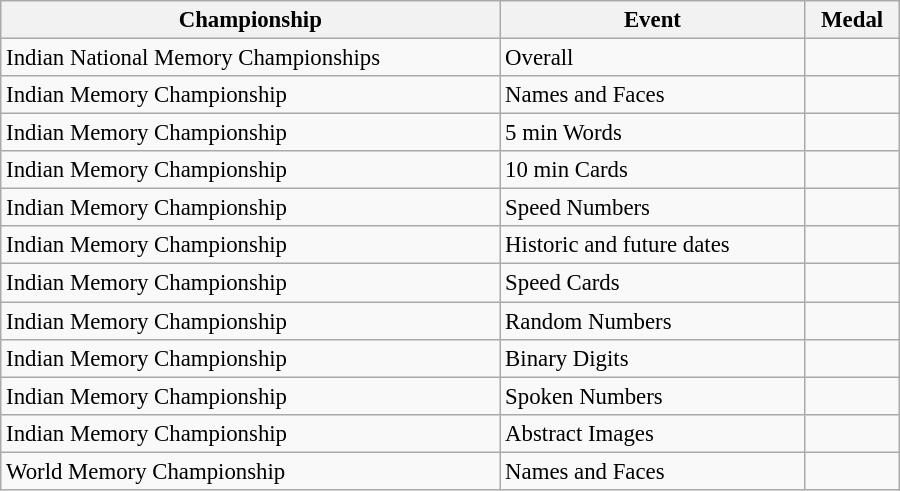<table class="wikitable sortable"  style="width:600px; font-size:95%;">
<tr>
<th style="text-align:center;">Championship</th>
<th style="text-align:center;">Event</th>
<th style="text-align:center;">Medal</th>
</tr>
<tr>
<td> Indian National Memory Championships</td>
<td>Overall</td>
<td style="text-align:left;"></td>
</tr>
<tr>
<td> Indian Memory Championship</td>
<td>Names and Faces</td>
<td style="text-align:left;"></td>
</tr>
<tr>
<td> Indian Memory Championship</td>
<td>5 min Words</td>
<td style="text-align:left;"></td>
</tr>
<tr>
<td> Indian Memory Championship</td>
<td>10 min Cards</td>
<td style="text-align:left;"></td>
</tr>
<tr>
<td> Indian Memory Championship</td>
<td>Speed Numbers</td>
<td style="text-align:left;"></td>
</tr>
<tr>
<td> Indian Memory Championship</td>
<td>Historic and future dates</td>
<td style="text-align:left;"></td>
</tr>
<tr>
<td> Indian Memory Championship</td>
<td>Speed Cards</td>
<td style="text-align:left;"></td>
</tr>
<tr>
<td> Indian Memory Championship</td>
<td>Random Numbers</td>
<td style="text-align:left;"></td>
</tr>
<tr>
<td> Indian Memory Championship</td>
<td>Binary Digits</td>
<td style="text-align:left;"></td>
</tr>
<tr>
<td> Indian Memory Championship</td>
<td>Spoken Numbers</td>
<td style="text-align:left;"></td>
</tr>
<tr>
<td> Indian Memory Championship</td>
<td>Abstract Images</td>
<td style="text-align:left;"></td>
</tr>
<tr>
<td> World Memory Championship</td>
<td>Names and Faces</td>
<td style="text-align:left;"></td>
</tr>
</table>
